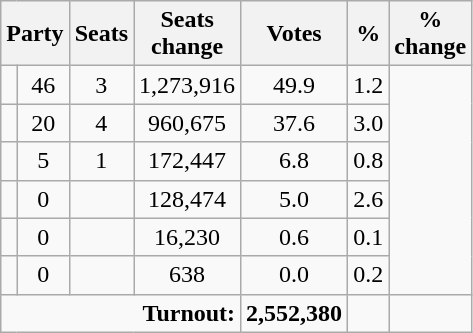<table class="wikitable sortable">
<tr>
<th colspan="2" rowspan="1" align="center">Party</th>
<th align="center">Seats</th>
<th align="center">Seats<br>change</th>
<th align="center">Votes</th>
<th align="center">%</th>
<th align="center">%<br>change</th>
</tr>
<tr>
<td></td>
<td align="center">46</td>
<td align="center"> 3</td>
<td align="center">1,273,916</td>
<td align="center">49.9</td>
<td align="center"> 1.2</td>
</tr>
<tr>
<td></td>
<td align="center">20</td>
<td align="center"> 4</td>
<td align="center">960,675</td>
<td align="center">37.6</td>
<td align="center"> 3.0</td>
</tr>
<tr>
<td></td>
<td align="center">5</td>
<td align="center"> 1</td>
<td align="center">172,447</td>
<td align="center">6.8</td>
<td align="center"> 0.8</td>
</tr>
<tr>
<td></td>
<td align="center">0</td>
<td align="center"></td>
<td align="center">128,474</td>
<td align="center">5.0</td>
<td align="center"> 2.6</td>
</tr>
<tr>
<td></td>
<td align="center">0</td>
<td align="center"></td>
<td align="center">16,230</td>
<td align="center">0.6</td>
<td align="center"> 0.1</td>
</tr>
<tr>
<td></td>
<td align="center">0</td>
<td align="center"></td>
<td align="center">638</td>
<td align="center">0.0</td>
<td align="center"> 0.2</td>
</tr>
<tr>
<td colspan="4" rowspan="1" align="right"><strong>Turnout:</strong></td>
<td align="center"><strong> 2,552,380</strong></td>
<td align="center"></td>
<td align="center"></td>
</tr>
</table>
